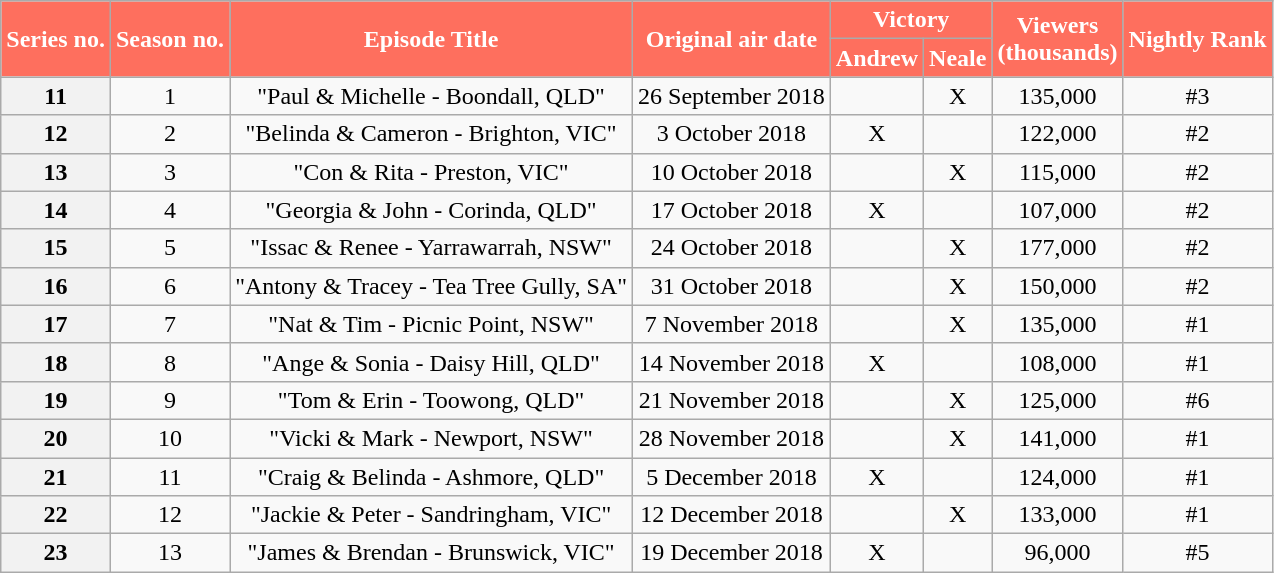<table class="wikitable sortable" style="text-align:center">
<tr>
<th rowspan=2 scope="col" style="background:#FE6F5E; color:white;">Series no.</th>
<th rowspan=2 scope="col" style="background:#FE6F5E; color:white;">Season no.</th>
<th rowspan=2 scope="col" style="background:#FE6F5E; color:white;">Episode Title</th>
<th rowspan=2 scope="col" style="background:#FE6F5E; color:white;">Original air date</th>
<th colspan="2" scope="col" style="background:#FE6F5E; color:white;">Victory</th>
<th rowspan=2 scope="col" style="background:#FE6F5E; color:white;">Viewers<br>(thousands)</th>
<th rowspan=2 scope="col" style="background:#FE6F5E; color:white;">Nightly Rank</th>
</tr>
<tr>
<th scope="col" style="background:#FE6F5E; color:white;">Andrew</th>
<th scope="col" style="background:#FE6F5E; color:white;">Neale</th>
</tr>
<tr>
<th>11</th>
<td>1</td>
<td>"Paul & Michelle - Boondall, QLD"</td>
<td>26 September 2018</td>
<td></td>
<td>X</td>
<td>135,000</td>
<td>#3</td>
</tr>
<tr>
<th>12</th>
<td>2</td>
<td>"Belinda & Cameron - Brighton, VIC"</td>
<td>3 October 2018</td>
<td>X</td>
<td></td>
<td>122,000</td>
<td>#2</td>
</tr>
<tr>
<th>13</th>
<td>3</td>
<td>"Con & Rita - Preston, VIC"</td>
<td>10 October 2018</td>
<td></td>
<td>X</td>
<td>115,000</td>
<td>#2</td>
</tr>
<tr>
<th>14</th>
<td>4</td>
<td>"Georgia & John - Corinda, QLD"</td>
<td>17 October 2018</td>
<td>X</td>
<td></td>
<td>107,000</td>
<td>#2</td>
</tr>
<tr>
<th>15</th>
<td>5</td>
<td>"Issac & Renee - Yarrawarrah, NSW"</td>
<td>24 October 2018</td>
<td></td>
<td>X</td>
<td>177,000</td>
<td>#2</td>
</tr>
<tr>
<th>16</th>
<td>6</td>
<td>"Antony & Tracey - Tea Tree Gully, SA"</td>
<td>31 October 2018</td>
<td></td>
<td>X</td>
<td>150,000</td>
<td>#2</td>
</tr>
<tr>
<th>17</th>
<td>7</td>
<td>"Nat & Tim - Picnic Point, NSW"</td>
<td>7 November 2018</td>
<td></td>
<td>X</td>
<td>135,000</td>
<td>#1</td>
</tr>
<tr>
<th>18</th>
<td>8</td>
<td>"Ange & Sonia - Daisy Hill, QLD"</td>
<td>14 November 2018</td>
<td>X</td>
<td></td>
<td>108,000</td>
<td>#1</td>
</tr>
<tr>
<th>19</th>
<td>9</td>
<td>"Tom & Erin - Toowong, QLD"</td>
<td>21 November 2018</td>
<td></td>
<td>X</td>
<td>125,000</td>
<td>#6</td>
</tr>
<tr>
<th>20</th>
<td>10</td>
<td>"Vicki & Mark - Newport, NSW"</td>
<td>28 November 2018</td>
<td></td>
<td>X</td>
<td>141,000</td>
<td>#1</td>
</tr>
<tr>
<th>21</th>
<td>11</td>
<td>"Craig & Belinda - Ashmore, QLD"</td>
<td>5 December 2018</td>
<td>X</td>
<td></td>
<td>124,000</td>
<td>#1</td>
</tr>
<tr>
<th>22</th>
<td>12</td>
<td>"Jackie & Peter - Sandringham, VIC"</td>
<td>12 December 2018</td>
<td></td>
<td>X</td>
<td>133,000</td>
<td>#1</td>
</tr>
<tr>
<th>23</th>
<td>13</td>
<td>"James & Brendan - Brunswick, VIC"</td>
<td>19 December 2018</td>
<td>X</td>
<td></td>
<td>96,000</td>
<td>#5</td>
</tr>
</table>
